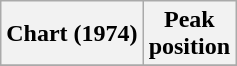<table class="wikitable sortable plainrowheaders">
<tr>
<th scope="col">Chart (1974)</th>
<th scope="col">Peak<br>position</th>
</tr>
<tr>
</tr>
</table>
